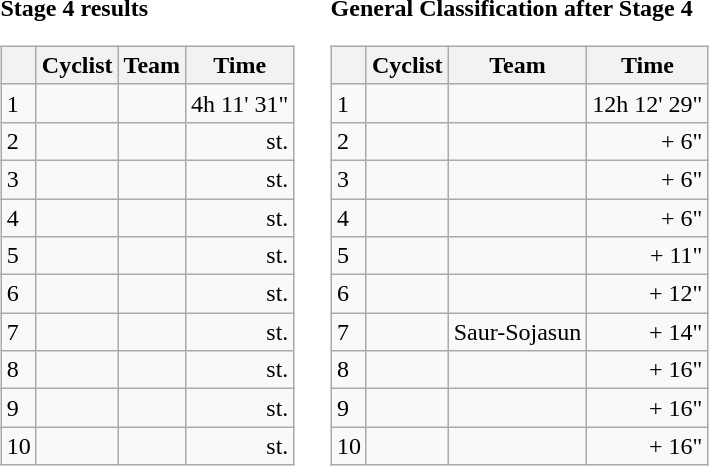<table>
<tr>
<td><strong>Stage 4 results</strong><br><table class="wikitable">
<tr>
<th></th>
<th>Cyclist</th>
<th>Team</th>
<th>Time</th>
</tr>
<tr>
<td>1</td>
<td></td>
<td></td>
<td align="right">4h 11' 31"</td>
</tr>
<tr>
<td>2</td>
<td></td>
<td></td>
<td align="right">st.</td>
</tr>
<tr>
<td>3</td>
<td></td>
<td></td>
<td align="right">st.</td>
</tr>
<tr>
<td>4</td>
<td></td>
<td></td>
<td align="right">st.</td>
</tr>
<tr>
<td>5</td>
<td></td>
<td></td>
<td align="right">st.</td>
</tr>
<tr>
<td>6</td>
<td></td>
<td></td>
<td align="right">st.</td>
</tr>
<tr>
<td>7</td>
<td></td>
<td></td>
<td align="right">st.</td>
</tr>
<tr>
<td>8</td>
<td></td>
<td></td>
<td align="right">st.</td>
</tr>
<tr>
<td>9</td>
<td></td>
<td></td>
<td align="right">st.</td>
</tr>
<tr>
<td>10</td>
<td></td>
<td></td>
<td align="right">st.</td>
</tr>
</table>
</td>
<td></td>
<td><strong>General Classification after Stage 4</strong><br><table class="wikitable">
<tr>
<th></th>
<th>Cyclist</th>
<th>Team</th>
<th>Time</th>
</tr>
<tr>
<td>1</td>
<td></td>
<td></td>
<td align="right">12h 12' 29"</td>
</tr>
<tr>
<td>2</td>
<td></td>
<td></td>
<td align="right">+ 6"</td>
</tr>
<tr>
<td>3</td>
<td> </td>
<td></td>
<td align="right">+ 6"</td>
</tr>
<tr>
<td>4</td>
<td></td>
<td></td>
<td align="right">+ 6"</td>
</tr>
<tr>
<td>5</td>
<td></td>
<td></td>
<td align="right">+ 11"</td>
</tr>
<tr>
<td>6</td>
<td></td>
<td></td>
<td align="right">+ 12"</td>
</tr>
<tr>
<td>7</td>
<td></td>
<td>Saur-Sojasun</td>
<td align="right">+ 14"</td>
</tr>
<tr>
<td>8</td>
<td></td>
<td></td>
<td align="right">+ 16"</td>
</tr>
<tr>
<td>9</td>
<td></td>
<td></td>
<td align="right">+ 16"</td>
</tr>
<tr>
<td>10</td>
<td></td>
<td></td>
<td align="right">+ 16"</td>
</tr>
</table>
</td>
</tr>
</table>
